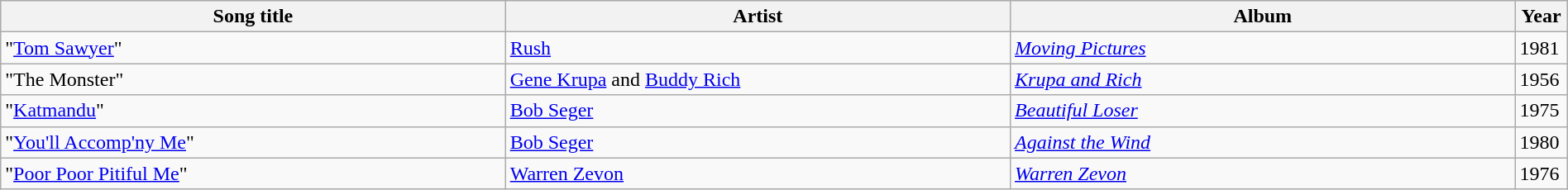<table class="wikitable" style="width:100%;">
<tr>
<th style="width:30%;">Song title</th>
<th style="width:30%;">Artist</th>
<th style="width:30%;">Album</th>
<th style="width:3%;">Year</th>
</tr>
<tr>
<td>"<a href='#'>Tom Sawyer</a>"</td>
<td><a href='#'>Rush</a></td>
<td><em><a href='#'>Moving Pictures</a></em></td>
<td>1981</td>
</tr>
<tr>
<td>"The Monster"</td>
<td><a href='#'>Gene Krupa</a> and <a href='#'>Buddy Rich</a></td>
<td><em><a href='#'>Krupa and Rich</a></em></td>
<td>1956</td>
</tr>
<tr>
<td>"<a href='#'>Katmandu</a>"</td>
<td><a href='#'>Bob Seger</a></td>
<td><em><a href='#'>Beautiful Loser</a></em></td>
<td>1975</td>
</tr>
<tr>
<td>"<a href='#'>You'll Accomp'ny Me</a>"</td>
<td><a href='#'>Bob Seger</a></td>
<td><em><a href='#'>Against the Wind</a></em></td>
<td>1980</td>
</tr>
<tr>
<td>"<a href='#'>Poor Poor Pitiful Me</a>"</td>
<td><a href='#'>Warren Zevon</a></td>
<td><em><a href='#'>Warren Zevon</a></em></td>
<td>1976</td>
</tr>
</table>
